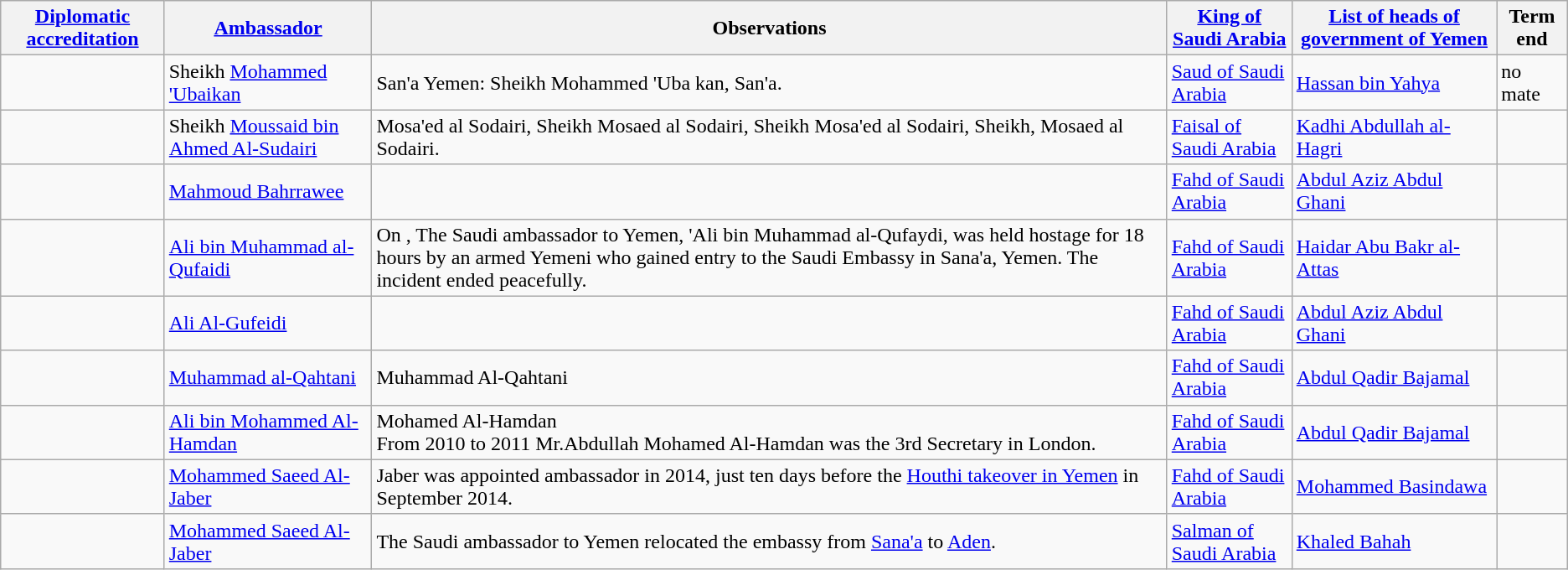<table class="wikitable sortable">
<tr>
<th><a href='#'>Diplomatic accreditation</a></th>
<th><a href='#'>Ambassador</a></th>
<th>Observations</th>
<th><a href='#'>King of Saudi Arabia</a></th>
<th><a href='#'>List of heads of government of Yemen</a></th>
<th>Term end</th>
</tr>
<tr>
<td></td>
<td>Sheikh <a href='#'>Mohammed 'Ubaikan</a></td>
<td>San'a Yemen: Sheikh Mohammed 'Uba kan, San'a.</td>
<td><a href='#'>Saud of Saudi Arabia</a></td>
<td><a href='#'>Hassan bin Yahya</a></td>
<td> no mate</td>
</tr>
<tr>
<td></td>
<td>Sheikh <a href='#'>Moussaid bin Ahmed Al-Sudairi</a></td>
<td>Mosa'ed al Sodairi, Sheikh Mosaed al Sodairi, Sheikh Mosa'ed al Sodairi, Sheikh, Mosaed al Sodairi.</td>
<td><a href='#'>Faisal of Saudi Arabia</a></td>
<td><a href='#'>Kadhi Abdullah al-Hagri</a></td>
<td></td>
</tr>
<tr>
<td></td>
<td><a href='#'>Mahmoud Bahrrawee</a></td>
<td></td>
<td><a href='#'>Fahd of Saudi Arabia</a></td>
<td><a href='#'>Abdul Aziz Abdul Ghani</a></td>
<td></td>
</tr>
<tr>
<td></td>
<td><a href='#'>Ali bin Muhammad al-Qufaidi</a></td>
<td>On , The Saudi ambassador to Yemen, 'Ali bin Muhammad al-Qufaydi, was held hostage for 18 hours by an armed Yemeni who gained entry to the Saudi Embassy in Sana'a, Yemen. The incident ended peacefully.</td>
<td><a href='#'>Fahd of Saudi Arabia</a></td>
<td><a href='#'>Haidar Abu Bakr al-Attas</a></td>
<td></td>
</tr>
<tr>
<td></td>
<td><a href='#'>Ali Al-Gufeidi</a></td>
<td><br></td>
<td><a href='#'>Fahd of Saudi Arabia</a></td>
<td><a href='#'>Abdul Aziz Abdul Ghani</a></td>
<td></td>
</tr>
<tr>
<td></td>
<td><a href='#'>Muhammad al-Qahtani</a></td>
<td>Muhammad Al-Qahtani </td>
<td><a href='#'>Fahd of Saudi Arabia</a></td>
<td><a href='#'>Abdul Qadir Bajamal</a></td>
<td></td>
</tr>
<tr>
<td></td>
<td><a href='#'>Ali bin Mohammed Al-Hamdan</a></td>
<td>Mohamed Al-Hamdan<br>From 2010 to 2011 Mr.Abdullah Mohamed Al-Hamdan was the 3rd Secretary in London.</td>
<td><a href='#'>Fahd of Saudi Arabia</a></td>
<td><a href='#'>Abdul Qadir Bajamal</a></td>
<td></td>
</tr>
<tr>
<td></td>
<td><a href='#'>Mohammed Saeed Al-Jaber</a></td>
<td>Jaber was appointed ambassador in 2014, just ten days before the <a href='#'>Houthi takeover in Yemen</a> in September 2014.</td>
<td><a href='#'>Fahd of Saudi Arabia</a></td>
<td><a href='#'>Mohammed Basindawa</a></td>
<td></td>
</tr>
<tr>
<td></td>
<td><a href='#'>Mohammed Saeed Al-Jaber</a></td>
<td>The Saudi ambassador to Yemen relocated the embassy from <a href='#'>Sana'a</a> to <a href='#'>Aden</a>.</td>
<td><a href='#'>Salman of Saudi Arabia</a></td>
<td><a href='#'>Khaled Bahah</a></td>
<td></td>
</tr>
</table>
